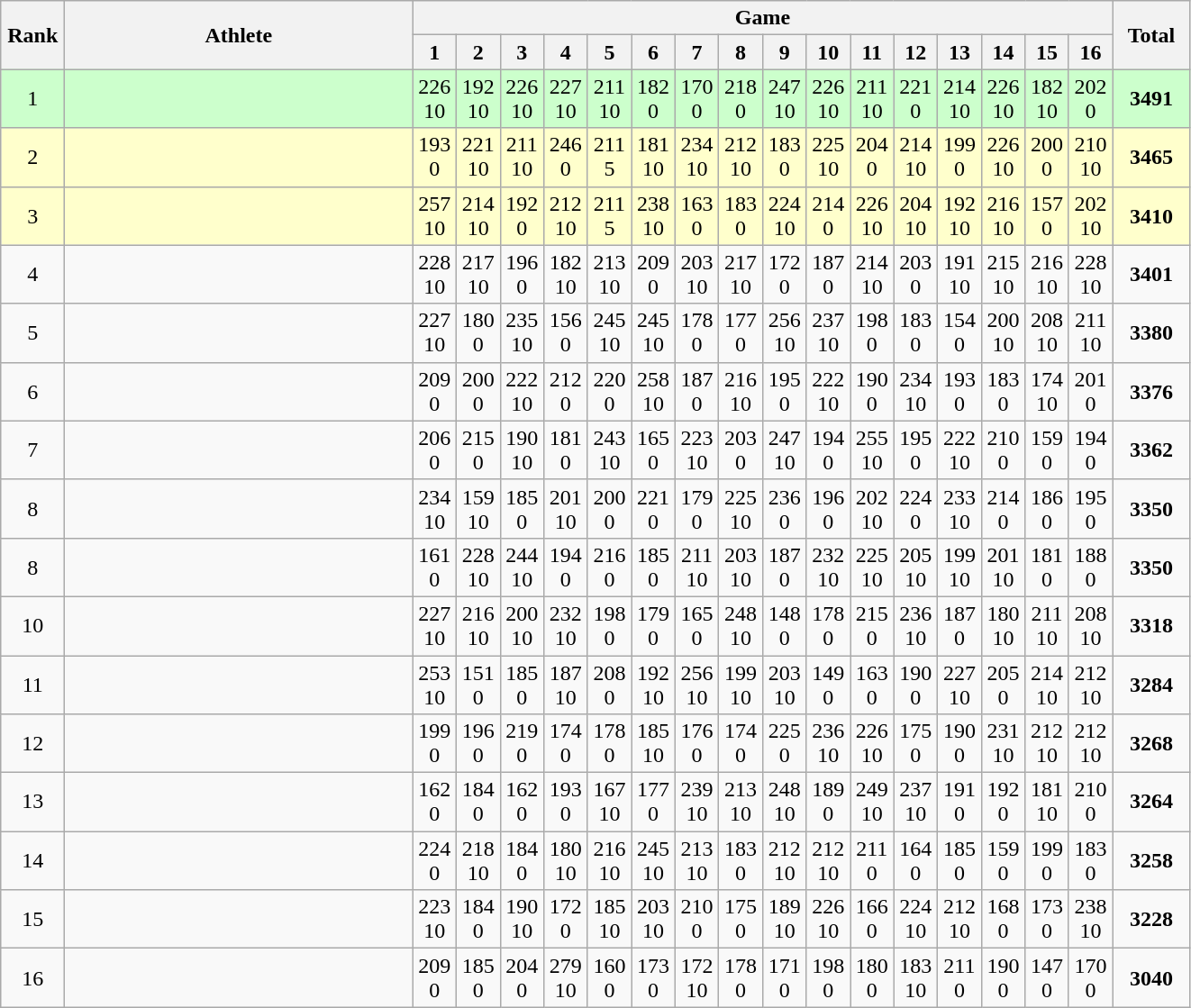<table class=wikitable style="text-align:center">
<tr>
<th rowspan="2" width=40>Rank</th>
<th rowspan="2" width=250>Athlete</th>
<th colspan="16">Game</th>
<th rowspan="2" width=50>Total</th>
</tr>
<tr>
<th width=25>1</th>
<th width=25>2</th>
<th width=25>3</th>
<th width=25>4</th>
<th width=25>5</th>
<th width=25>6</th>
<th width=25>7</th>
<th width=25>8</th>
<th width=25>9</th>
<th width=25>10</th>
<th width=25>11</th>
<th width=25>12</th>
<th width=25>13</th>
<th width=25>14</th>
<th width=25>15</th>
<th width=25>16</th>
</tr>
<tr bgcolor="#ccffcc">
<td>1</td>
<td align=left></td>
<td>226<br>10</td>
<td>192<br>10</td>
<td>226<br>10</td>
<td>227<br>10</td>
<td>211<br>10</td>
<td>182<br>0</td>
<td>170<br>0</td>
<td>218<br>0</td>
<td>247<br>10</td>
<td>226<br>10</td>
<td>211<br>10</td>
<td>221<br>0</td>
<td>214<br>10</td>
<td>226<br>10</td>
<td>182<br>10</td>
<td>202<br>0</td>
<td><strong>3491</strong></td>
</tr>
<tr bgcolor="#ffffcc">
<td>2</td>
<td align=left></td>
<td>193<br>0</td>
<td>221<br>10</td>
<td>211<br>10</td>
<td>246<br>0</td>
<td>211<br>5</td>
<td>181<br>10</td>
<td>234<br>10</td>
<td>212<br>10</td>
<td>183<br>0</td>
<td>225<br>10</td>
<td>204<br>0</td>
<td>214<br>10</td>
<td>199<br>0</td>
<td>226<br>10</td>
<td>200<br>0</td>
<td>210<br>10</td>
<td><strong>3465</strong></td>
</tr>
<tr bgcolor="#ffffcc">
<td>3</td>
<td align=left></td>
<td>257<br>10</td>
<td>214<br>10</td>
<td>192<br>0</td>
<td>212<br>10</td>
<td>211<br>5</td>
<td>238<br>10</td>
<td>163<br>0</td>
<td>183<br>0</td>
<td>224<br>10</td>
<td>214<br>0</td>
<td>226<br>10</td>
<td>204<br>10</td>
<td>192<br>10</td>
<td>216<br>10</td>
<td>157<br>0</td>
<td>202<br>10</td>
<td><strong>3410</strong></td>
</tr>
<tr>
<td>4</td>
<td align=left></td>
<td>228<br>10</td>
<td>217<br>10</td>
<td>196<br>0</td>
<td>182<br>10</td>
<td>213<br>10</td>
<td>209<br>0</td>
<td>203<br>10</td>
<td>217<br>10</td>
<td>172<br>0</td>
<td>187<br>0</td>
<td>214<br>10</td>
<td>203<br>0</td>
<td>191<br>10</td>
<td>215<br>10</td>
<td>216<br>10</td>
<td>228<br>10</td>
<td><strong>3401</strong></td>
</tr>
<tr>
<td>5</td>
<td align=left></td>
<td>227<br>10</td>
<td>180<br>0</td>
<td>235<br>10</td>
<td>156<br>0</td>
<td>245<br>10</td>
<td>245<br>10</td>
<td>178<br>0</td>
<td>177<br>0</td>
<td>256<br>10</td>
<td>237<br>10</td>
<td>198<br>0</td>
<td>183<br>0</td>
<td>154<br>0</td>
<td>200<br>10</td>
<td>208<br>10</td>
<td>211<br>10</td>
<td><strong>3380</strong></td>
</tr>
<tr>
<td>6</td>
<td align=left></td>
<td>209<br>0</td>
<td>200<br>0</td>
<td>222<br>10</td>
<td>212<br>0</td>
<td>220<br>0</td>
<td>258<br>10</td>
<td>187<br>0</td>
<td>216<br>10</td>
<td>195<br>0</td>
<td>222<br>10</td>
<td>190<br>0</td>
<td>234<br>10</td>
<td>193<br>0</td>
<td>183<br>0</td>
<td>174<br>10</td>
<td>201<br>0</td>
<td><strong>3376</strong></td>
</tr>
<tr>
<td>7</td>
<td align=left></td>
<td>206<br>0</td>
<td>215<br>0</td>
<td>190<br>10</td>
<td>181<br>0</td>
<td>243<br>10</td>
<td>165<br>0</td>
<td>223<br>10</td>
<td>203<br>0</td>
<td>247<br>10</td>
<td>194<br>0</td>
<td>255<br>10</td>
<td>195<br>0</td>
<td>222<br>10</td>
<td>210<br>0</td>
<td>159<br>0</td>
<td>194<br>0</td>
<td><strong>3362</strong></td>
</tr>
<tr>
<td>8</td>
<td align=left></td>
<td>234<br>10</td>
<td>159<br>10</td>
<td>185<br>0</td>
<td>201<br>10</td>
<td>200<br>0</td>
<td>221<br>0</td>
<td>179<br>0</td>
<td>225<br>10</td>
<td>236<br>0</td>
<td>196<br>0</td>
<td>202<br>10</td>
<td>224<br>0</td>
<td>233<br>10</td>
<td>214<br>0</td>
<td>186<br>0</td>
<td>195<br>0</td>
<td><strong>3350</strong></td>
</tr>
<tr>
<td>8</td>
<td align=left></td>
<td>161<br>0</td>
<td>228<br>10</td>
<td>244<br>10</td>
<td>194<br>0</td>
<td>216<br>0</td>
<td>185<br>0</td>
<td>211<br>10</td>
<td>203<br>10</td>
<td>187<br>0</td>
<td>232<br>10</td>
<td>225<br>10</td>
<td>205<br>10</td>
<td>199<br>10</td>
<td>201<br>10</td>
<td>181<br>0</td>
<td>188<br>0</td>
<td><strong>3350</strong></td>
</tr>
<tr>
<td>10</td>
<td align=left></td>
<td>227<br>10</td>
<td>216<br>10</td>
<td>200<br>10</td>
<td>232<br>10</td>
<td>198<br>0</td>
<td>179<br>0</td>
<td>165<br>0</td>
<td>248<br>10</td>
<td>148<br>0</td>
<td>178<br>0</td>
<td>215<br>0</td>
<td>236<br>10</td>
<td>187<br>0</td>
<td>180<br>10</td>
<td>211<br>10</td>
<td>208<br>10</td>
<td><strong>3318</strong></td>
</tr>
<tr>
<td>11</td>
<td align=left></td>
<td>253<br>10</td>
<td>151<br>0</td>
<td>185<br>0</td>
<td>187<br>10</td>
<td>208<br>0</td>
<td>192<br>10</td>
<td>256<br>10</td>
<td>199<br>10</td>
<td>203<br>10</td>
<td>149<br>0</td>
<td>163<br>0</td>
<td>190<br>0</td>
<td>227<br>10</td>
<td>205<br>0</td>
<td>214<br>10</td>
<td>212<br>10</td>
<td><strong>3284</strong></td>
</tr>
<tr>
<td>12</td>
<td align=left></td>
<td>199<br>0</td>
<td>196<br>0</td>
<td>219<br>0</td>
<td>174<br>0</td>
<td>178<br>0</td>
<td>185<br>10</td>
<td>176<br>0</td>
<td>174<br>0</td>
<td>225<br>0</td>
<td>236<br>10</td>
<td>226<br>10</td>
<td>175<br>0</td>
<td>190<br>0</td>
<td>231<br>10</td>
<td>212<br>10</td>
<td>212<br>10</td>
<td><strong>3268</strong></td>
</tr>
<tr>
<td>13</td>
<td align=left></td>
<td>162<br>0</td>
<td>184<br>0</td>
<td>162<br>0</td>
<td>193<br>0</td>
<td>167<br>10</td>
<td>177<br>0</td>
<td>239<br>10</td>
<td>213<br>10</td>
<td>248<br>10</td>
<td>189<br>0</td>
<td>249<br>10</td>
<td>237<br>10</td>
<td>191<br>0</td>
<td>192<br>0</td>
<td>181<br>10</td>
<td>210<br>0</td>
<td><strong>3264</strong></td>
</tr>
<tr>
<td>14</td>
<td align=left></td>
<td>224<br>0</td>
<td>218<br>10</td>
<td>184<br>0</td>
<td>180<br>10</td>
<td>216<br>10</td>
<td>245<br>10</td>
<td>213<br>10</td>
<td>183<br>0</td>
<td>212<br>10</td>
<td>212<br>10</td>
<td>211<br>0</td>
<td>164<br>0</td>
<td>185<br>0</td>
<td>159<br>0</td>
<td>199<br>0</td>
<td>183<br>0</td>
<td><strong>3258</strong></td>
</tr>
<tr>
<td>15</td>
<td align=left></td>
<td>223<br>10</td>
<td>184<br>0</td>
<td>190<br>10</td>
<td>172<br>0</td>
<td>185<br>10</td>
<td>203<br>10</td>
<td>210<br>0</td>
<td>175<br>0</td>
<td>189<br>10</td>
<td>226<br>10</td>
<td>166<br>0</td>
<td>224<br>10</td>
<td>212<br>10</td>
<td>168<br>0</td>
<td>173<br>0</td>
<td>238<br>10</td>
<td><strong>3228</strong></td>
</tr>
<tr>
<td>16</td>
<td align=left></td>
<td>209<br>0</td>
<td>185<br>0</td>
<td>204<br>0</td>
<td>279<br>10</td>
<td>160<br>0</td>
<td>173<br>0</td>
<td>172<br>10</td>
<td>178<br>0</td>
<td>171<br>0</td>
<td>198<br>0</td>
<td>180<br>0</td>
<td>183<br>10</td>
<td>211<br>0</td>
<td>190<br>0</td>
<td>147<br>0</td>
<td>170<br>0</td>
<td><strong>3040</strong></td>
</tr>
</table>
